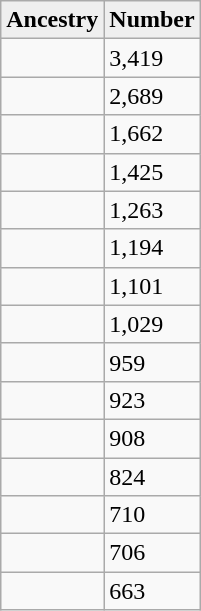<table style="float: center;" class="wikitable">
<tr>
<th style="background:#efefef;">Ancestry</th>
<th style="background:#efefef;">Number</th>
</tr>
<tr>
<td></td>
<td>3,419</td>
</tr>
<tr>
<td></td>
<td>2,689</td>
</tr>
<tr>
<td></td>
<td>1,662</td>
</tr>
<tr>
<td></td>
<td>1,425</td>
</tr>
<tr>
<td></td>
<td>1,263</td>
</tr>
<tr>
<td></td>
<td>1,194</td>
</tr>
<tr>
<td></td>
<td>1,101</td>
</tr>
<tr>
<td></td>
<td>1,029</td>
</tr>
<tr>
<td></td>
<td>959</td>
</tr>
<tr>
<td></td>
<td>923</td>
</tr>
<tr>
<td></td>
<td>908</td>
</tr>
<tr>
<td></td>
<td>824</td>
</tr>
<tr>
<td></td>
<td>710</td>
</tr>
<tr>
<td></td>
<td>706</td>
</tr>
<tr>
<td></td>
<td>663</td>
</tr>
</table>
